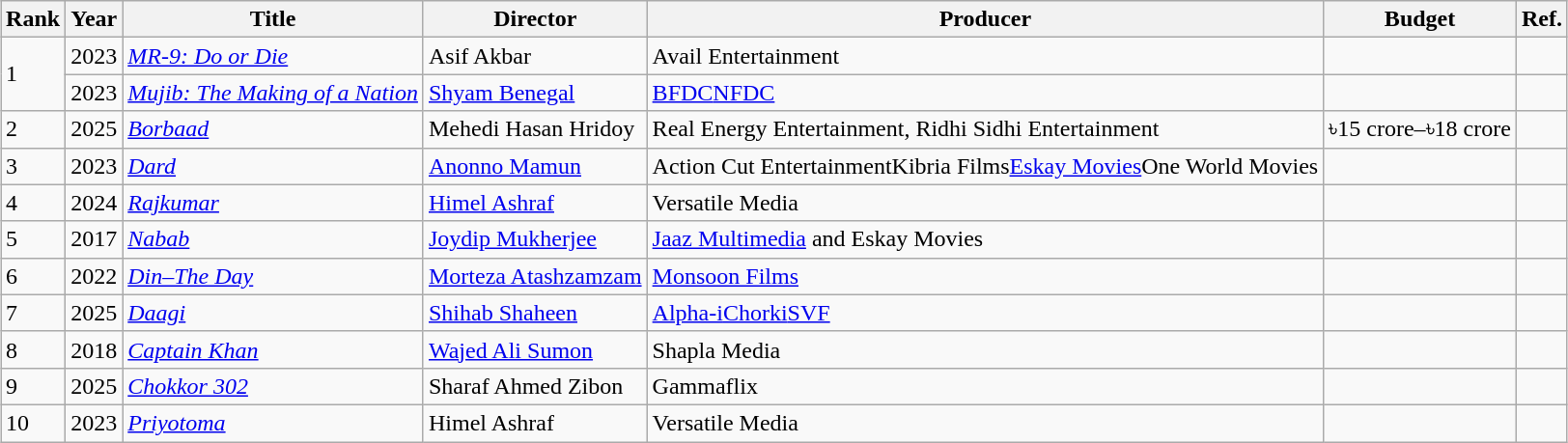<table class="wikitable sortable" style="margin:auto; margin:auto;">
<tr>
<th>Rank</th>
<th scope="col">Year</th>
<th scope="col">Title</th>
<th scope="col">Director</th>
<th scope="col">Producer</th>
<th scope="col">Budget</th>
<th>Ref.</th>
</tr>
<tr>
<td rowspan="2">1</td>
<td>2023</td>
<td><em><a href='#'>MR-9: Do or Die</a></em></td>
<td>Asif Akbar</td>
<td>Avail Entertainment</td>
<td></td>
<td></td>
</tr>
<tr>
<td>2023</td>
<td><em><a href='#'>Mujib: The Making of a Nation</a></em></td>
<td><a href='#'>Shyam Benegal</a></td>
<td><a href='#'>BFDC</a><a href='#'>NFDC</a></td>
<td></td>
<td></td>
</tr>
<tr>
<td>2</td>
<td>2025</td>
<td><a href='#'><em>Borbaad</em></a></td>
<td>Mehedi Hasan Hridoy</td>
<td>Real Energy Entertainment, Ridhi Sidhi Entertainment</td>
<td>৳15 crore–৳18 crore</td>
<td></td>
</tr>
<tr>
<td>3</td>
<td>2023</td>
<td><em><a href='#'>Dard</a></em></td>
<td><a href='#'>Anonno Mamun</a></td>
<td>Action Cut EntertainmentKibria Films<a href='#'>Eskay Movies</a>One World Movies</td>
<td></td>
<td></td>
</tr>
<tr>
<td>4</td>
<td>2024</td>
<td><em><a href='#'>Rajkumar</a></em></td>
<td><a href='#'>Himel Ashraf</a></td>
<td>Versatile Media</td>
<td></td>
<td></td>
</tr>
<tr>
<td>5</td>
<td>2017</td>
<td><em><a href='#'>Nabab</a></em></td>
<td><a href='#'>Joydip Mukherjee</a></td>
<td><a href='#'>Jaaz Multimedia</a> and Eskay Movies</td>
<td></td>
<td></td>
</tr>
<tr>
<td>6</td>
<td>2022</td>
<td><em><a href='#'>Din–The Day</a></em></td>
<td><a href='#'>Morteza Atashzamzam</a></td>
<td><a href='#'>Monsoon Films</a></td>
<td></td>
<td></td>
</tr>
<tr>
<td>7</td>
<td>2025</td>
<td><em><a href='#'>Daagi</a></em></td>
<td><a href='#'>Shihab Shaheen</a></td>
<td><a href='#'>Alpha-i</a><a href='#'>Chorki</a><a href='#'>SVF</a></td>
<td></td>
<td></td>
</tr>
<tr>
<td>8</td>
<td>2018</td>
<td><em><a href='#'>Captain Khan</a></em></td>
<td><a href='#'>Wajed Ali Sumon</a></td>
<td>Shapla Media</td>
<td></td>
<td></td>
</tr>
<tr>
<td>9</td>
<td>2025</td>
<td><em><a href='#'>Chokkor 302</a></em></td>
<td>Sharaf Ahmed Zibon</td>
<td>Gammaflix</td>
<td></td>
<td></td>
</tr>
<tr>
<td>10</td>
<td>2023</td>
<td><em><a href='#'>Priyotoma</a></em></td>
<td>Himel Ashraf</td>
<td>Versatile Media</td>
<td></td>
<td></td>
</tr>
</table>
